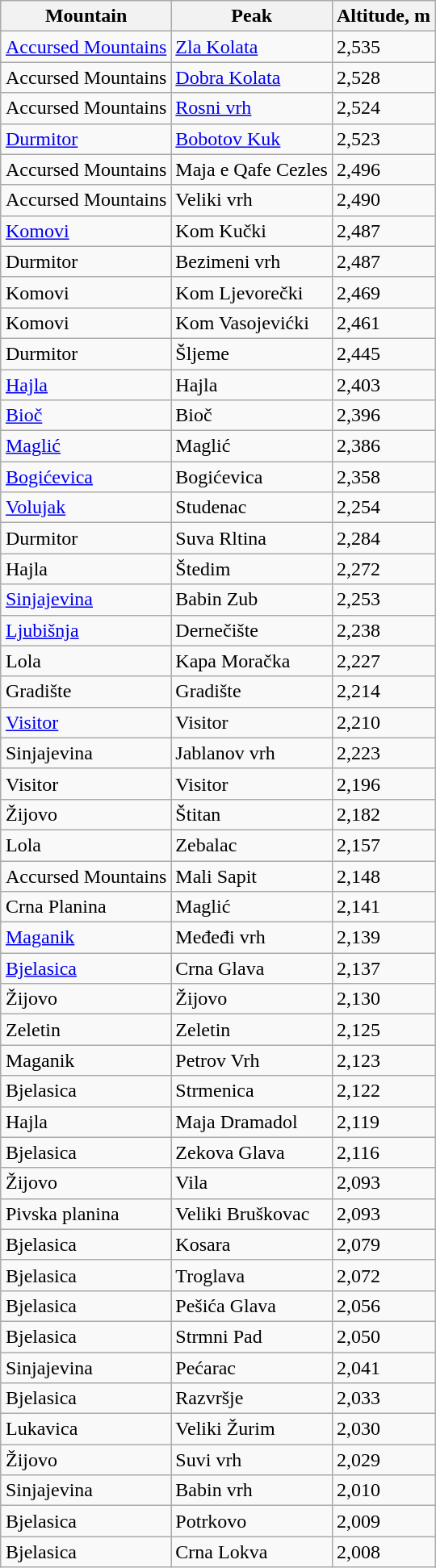<table class="sortable wikitable static-row-numbers" style="margin:auto;">
<tr>
<th>Mountain</th>
<th>Peak</th>
<th>Altitude, m</th>
</tr>
<tr>
<td><a href='#'>Accursed Mountains</a></td>
<td><a href='#'>Zla Kolata</a></td>
<td>2,535</td>
</tr>
<tr>
<td>Accursed Mountains</td>
<td><a href='#'>Dobra Kolata</a></td>
<td>2,528</td>
</tr>
<tr>
<td>Accursed Mountains</td>
<td><a href='#'>Rosni vrh</a></td>
<td>2,524</td>
</tr>
<tr>
<td><a href='#'>Durmitor</a></td>
<td><a href='#'>Bobotov Kuk</a></td>
<td>2,523</td>
</tr>
<tr>
<td>Accursed Mountains</td>
<td>Maja e Qafe Cezles</td>
<td>2,496</td>
</tr>
<tr>
<td>Accursed Mountains</td>
<td>Veliki vrh</td>
<td>2,490</td>
</tr>
<tr>
<td><a href='#'>Komovi</a></td>
<td>Kom Kučki</td>
<td>2,487</td>
</tr>
<tr>
<td>Durmitor</td>
<td>Bezimeni vrh</td>
<td>2,487</td>
</tr>
<tr>
<td>Komovi</td>
<td>Kom Ljevorečki</td>
<td>2,469</td>
</tr>
<tr>
<td>Komovi</td>
<td>Kom Vasojevićki</td>
<td>2,461</td>
</tr>
<tr>
<td>Durmitor</td>
<td>Šljeme</td>
<td>2,445</td>
</tr>
<tr>
<td><a href='#'>Hajla</a></td>
<td>Hajla</td>
<td>2,403</td>
</tr>
<tr>
<td><a href='#'>Bioč</a></td>
<td>Bioč</td>
<td>2,396</td>
</tr>
<tr>
<td><a href='#'>Maglić</a></td>
<td>Maglić</td>
<td>2,386</td>
</tr>
<tr>
<td><a href='#'>Bogićevica</a></td>
<td>Bogićevica</td>
<td>2,358</td>
</tr>
<tr>
<td><a href='#'>Volujak</a></td>
<td>Studenac</td>
<td>2,254</td>
</tr>
<tr>
<td>Durmitor</td>
<td>Suva Rltina</td>
<td>2,284</td>
</tr>
<tr>
<td>Hajla</td>
<td>Štedim</td>
<td>2,272</td>
</tr>
<tr>
<td><a href='#'>Sinjajevina</a></td>
<td>Babin Zub</td>
<td>2,253</td>
</tr>
<tr>
<td><a href='#'>Ljubišnja</a></td>
<td>Dernečište</td>
<td>2,238</td>
</tr>
<tr>
<td>Lola</td>
<td>Kapa Moračka</td>
<td>2,227</td>
</tr>
<tr>
<td>Gradište</td>
<td>Gradište</td>
<td>2,214</td>
</tr>
<tr>
<td><a href='#'>Visitor</a></td>
<td>Visitor</td>
<td>2,210</td>
</tr>
<tr>
<td>Sinjajevina</td>
<td>Jablanov vrh</td>
<td>2,223</td>
</tr>
<tr>
<td>Visitor</td>
<td>Visitor</td>
<td>2,196</td>
</tr>
<tr>
<td>Žijovo</td>
<td>Štitan</td>
<td>2,182</td>
</tr>
<tr>
<td>Lola</td>
<td>Zebalac</td>
<td>2,157</td>
</tr>
<tr>
<td>Accursed Mountains</td>
<td>Mali Sapit</td>
<td>2,148</td>
</tr>
<tr>
<td>Crna Planina</td>
<td>Maglić</td>
<td>2,141</td>
</tr>
<tr>
<td><a href='#'>Maganik</a></td>
<td>Međeđi vrh</td>
<td>2,139</td>
</tr>
<tr>
<td><a href='#'>Bjelasica</a></td>
<td>Crna Glava</td>
<td>2,137</td>
</tr>
<tr>
<td>Žijovo</td>
<td>Žijovo</td>
<td>2,130</td>
</tr>
<tr>
<td>Zeletin</td>
<td>Zeletin</td>
<td>2,125</td>
</tr>
<tr>
<td>Maganik</td>
<td>Petrov Vrh</td>
<td>2,123</td>
</tr>
<tr>
<td>Bjelasica</td>
<td>Strmenica</td>
<td>2,122</td>
</tr>
<tr>
<td>Hajla</td>
<td>Maja Dramadol</td>
<td>2,119</td>
</tr>
<tr>
<td>Bjelasica</td>
<td>Zekova Glava</td>
<td>2,116</td>
</tr>
<tr>
<td>Žijovo</td>
<td>Vila</td>
<td>2,093</td>
</tr>
<tr>
<td>Pivska planina</td>
<td>Veliki Bruškovac</td>
<td>2,093</td>
</tr>
<tr>
<td>Bjelasica</td>
<td>Kosara</td>
<td>2,079</td>
</tr>
<tr>
<td>Bjelasica</td>
<td>Troglava</td>
<td>2,072</td>
</tr>
<tr>
<td>Bjelasica</td>
<td>Pešića Glava</td>
<td>2,056</td>
</tr>
<tr>
<td>Bjelasica</td>
<td>Strmni Pad</td>
<td>2,050</td>
</tr>
<tr>
<td>Sinjajevina</td>
<td>Pećarac</td>
<td>2,041</td>
</tr>
<tr>
<td>Bjelasica</td>
<td>Razvršje</td>
<td>2,033</td>
</tr>
<tr>
<td>Lukavica</td>
<td>Veliki Žurim</td>
<td>2,030</td>
</tr>
<tr>
<td>Žijovo</td>
<td>Suvi vrh</td>
<td>2,029</td>
</tr>
<tr>
<td>Sinjajevina</td>
<td>Babin vrh</td>
<td>2,010</td>
</tr>
<tr>
<td>Bjelasica</td>
<td>Potrkovo</td>
<td>2,009</td>
</tr>
<tr>
<td>Bjelasica</td>
<td>Crna Lokva</td>
<td>2,008</td>
</tr>
</table>
